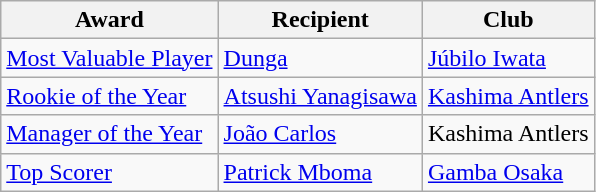<table class="wikitable">
<tr>
<th>Award</th>
<th>Recipient</th>
<th>Club</th>
</tr>
<tr>
<td><a href='#'>Most Valuable Player</a></td>
<td> <a href='#'>Dunga</a></td>
<td><a href='#'>Júbilo Iwata</a></td>
</tr>
<tr>
<td><a href='#'>Rookie of the Year</a></td>
<td> <a href='#'>Atsushi Yanagisawa</a></td>
<td><a href='#'>Kashima Antlers</a></td>
</tr>
<tr>
<td><a href='#'>Manager of the Year</a></td>
<td> <a href='#'>João Carlos</a></td>
<td>Kashima Antlers</td>
</tr>
<tr>
<td><a href='#'>Top Scorer</a></td>
<td> <a href='#'>Patrick Mboma</a></td>
<td><a href='#'>Gamba Osaka</a></td>
</tr>
</table>
